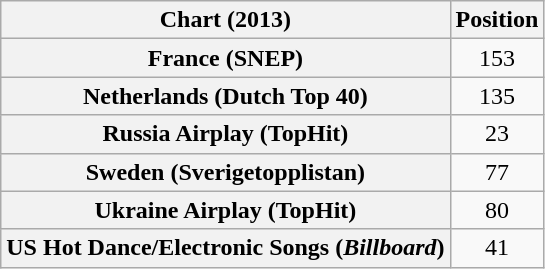<table class="wikitable plainrowheaders sortable">
<tr>
<th scope="col">Chart (2013)</th>
<th scope="col">Position</th>
</tr>
<tr>
<th scope="row">France (SNEP)</th>
<td style="text-align:center;">153</td>
</tr>
<tr>
<th scope="row">Netherlands (Dutch Top 40)</th>
<td style="text-align:center;">135</td>
</tr>
<tr>
<th scope="row">Russia Airplay (TopHit)</th>
<td style="text-align:center;">23</td>
</tr>
<tr>
<th scope="row">Sweden (Sverigetopplistan)</th>
<td style="text-align:center;">77</td>
</tr>
<tr>
<th scope="row">Ukraine Airplay (TopHit)</th>
<td style="text-align:center;">80</td>
</tr>
<tr>
<th scope="row">US Hot Dance/Electronic Songs (<em>Billboard</em>)</th>
<td style="text-align:center;">41</td>
</tr>
</table>
